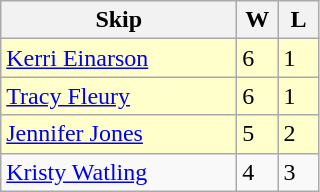<table class=wikitable>
<tr>
<th width=150>Skip</th>
<th width=20>W</th>
<th width=20>L</th>
</tr>
<tr bgcolor=#ffffcc>
<td><a href='#'>Kerri Einarson</a></td>
<td>6</td>
<td>1</td>
</tr>
<tr bgcolor=#ffffcc>
<td><a href='#'>Tracy Fleury</a></td>
<td>6</td>
<td>1</td>
</tr>
<tr bgcolor=#ffffcc>
<td><a href='#'>Jennifer Jones</a></td>
<td>5</td>
<td>2</td>
</tr>
<tr>
<td><a href='#'>Kristy Watling</a></td>
<td>4</td>
<td>3</td>
</tr>
</table>
